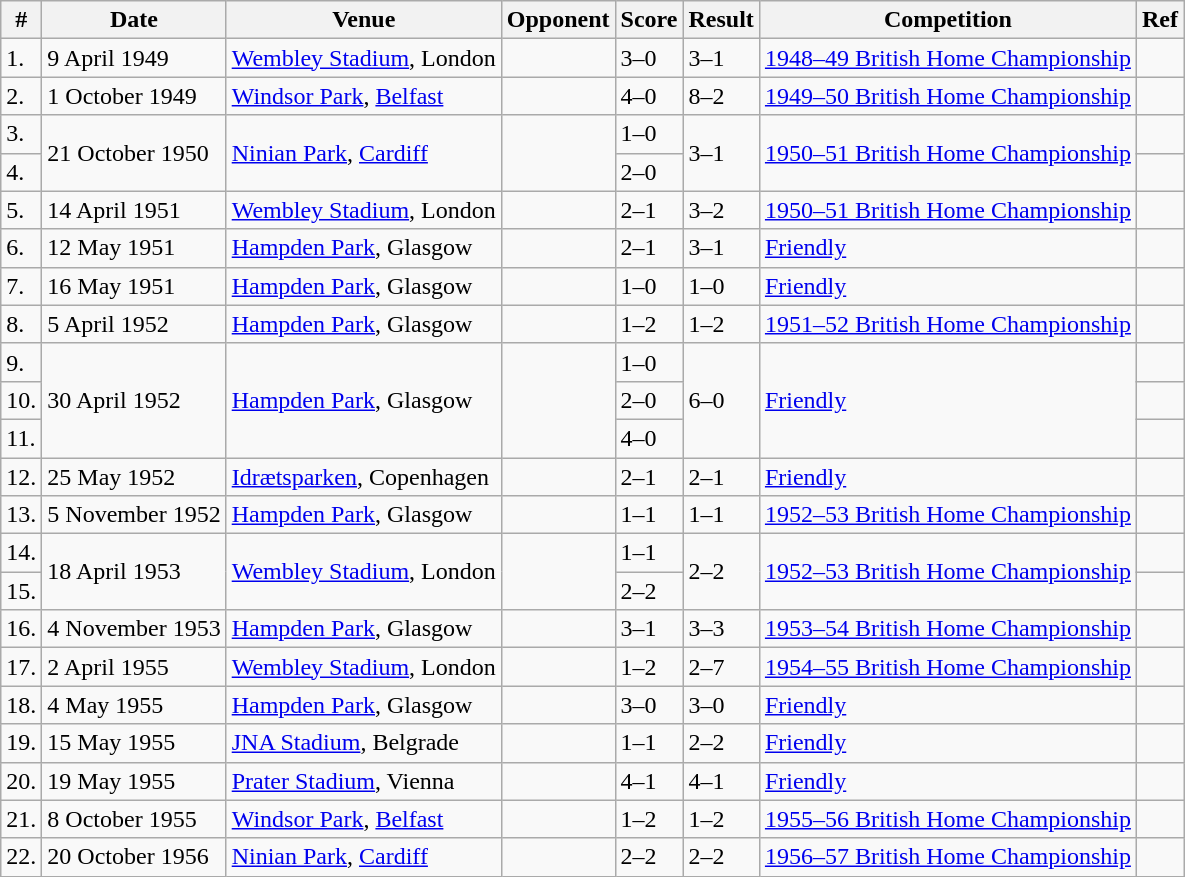<table class="wikitable">
<tr>
<th>#</th>
<th>Date</th>
<th>Venue</th>
<th>Opponent</th>
<th>Score</th>
<th>Result</th>
<th>Competition</th>
<th>Ref</th>
</tr>
<tr>
<td>1.</td>
<td>9 April 1949</td>
<td><a href='#'>Wembley Stadium</a>, London</td>
<td></td>
<td>3–0</td>
<td>3–1</td>
<td><a href='#'>1948–49 British Home Championship</a></td>
<td></td>
</tr>
<tr>
<td>2.</td>
<td>1 October 1949</td>
<td><a href='#'>Windsor Park</a>, <a href='#'>Belfast</a></td>
<td></td>
<td>4–0</td>
<td>8–2</td>
<td><a href='#'>1949–50 British Home Championship</a></td>
<td></td>
</tr>
<tr>
<td>3.</td>
<td rowspan=2>21 October 1950</td>
<td rowspan=2><a href='#'>Ninian Park</a>, <a href='#'>Cardiff</a></td>
<td rowspan=2></td>
<td>1–0</td>
<td rowspan=2>3–1</td>
<td rowspan=2><a href='#'>1950–51 British Home Championship</a></td>
<td></td>
</tr>
<tr>
<td>4.</td>
<td>2–0</td>
<td></td>
</tr>
<tr>
<td>5.</td>
<td>14 April 1951</td>
<td><a href='#'>Wembley Stadium</a>, London</td>
<td></td>
<td>2–1</td>
<td>3–2</td>
<td><a href='#'>1950–51 British Home Championship</a></td>
<td></td>
</tr>
<tr>
<td>6.</td>
<td>12 May 1951</td>
<td><a href='#'>Hampden Park</a>, Glasgow</td>
<td></td>
<td>2–1</td>
<td>3–1</td>
<td><a href='#'>Friendly</a></td>
<td></td>
</tr>
<tr>
<td>7.</td>
<td>16 May 1951</td>
<td><a href='#'>Hampden Park</a>, Glasgow</td>
<td></td>
<td>1–0</td>
<td>1–0</td>
<td><a href='#'>Friendly</a></td>
<td></td>
</tr>
<tr>
<td>8.</td>
<td>5 April 1952</td>
<td><a href='#'>Hampden Park</a>, Glasgow</td>
<td></td>
<td>1–2</td>
<td>1–2</td>
<td><a href='#'>1951–52 British Home Championship</a></td>
<td></td>
</tr>
<tr>
<td>9.</td>
<td rowspan=3>30 April 1952</td>
<td rowspan=3><a href='#'>Hampden Park</a>, Glasgow</td>
<td rowspan=3></td>
<td>1–0</td>
<td rowspan=3>6–0</td>
<td rowspan=3><a href='#'>Friendly</a></td>
<td></td>
</tr>
<tr>
<td>10.</td>
<td>2–0</td>
<td></td>
</tr>
<tr>
<td>11.</td>
<td>4–0</td>
<td></td>
</tr>
<tr>
<td>12.</td>
<td>25 May 1952</td>
<td><a href='#'>Idrætsparken</a>, Copenhagen</td>
<td></td>
<td>2–1</td>
<td>2–1</td>
<td><a href='#'>Friendly</a></td>
<td></td>
</tr>
<tr>
<td>13.</td>
<td>5 November 1952</td>
<td><a href='#'>Hampden Park</a>, Glasgow</td>
<td></td>
<td>1–1</td>
<td>1–1</td>
<td><a href='#'>1952–53 British Home Championship</a></td>
<td></td>
</tr>
<tr>
<td>14.</td>
<td rowspan=2>18 April 1953</td>
<td rowspan=2><a href='#'>Wembley Stadium</a>, London</td>
<td rowspan=2></td>
<td>1–1</td>
<td rowspan=2>2–2</td>
<td rowspan=2><a href='#'>1952–53 British Home Championship</a></td>
<td></td>
</tr>
<tr>
<td>15.</td>
<td>2–2</td>
<td></td>
</tr>
<tr>
<td>16.</td>
<td>4 November 1953</td>
<td><a href='#'>Hampden Park</a>, Glasgow</td>
<td></td>
<td>3–1</td>
<td>3–3</td>
<td><a href='#'>1953–54 British Home Championship</a></td>
<td></td>
</tr>
<tr>
<td>17.</td>
<td>2 April 1955</td>
<td><a href='#'>Wembley Stadium</a>, London</td>
<td></td>
<td>1–2</td>
<td>2–7</td>
<td><a href='#'>1954–55 British Home Championship</a></td>
<td></td>
</tr>
<tr>
<td>18.</td>
<td>4 May 1955</td>
<td><a href='#'>Hampden Park</a>, Glasgow</td>
<td></td>
<td>3–0</td>
<td>3–0</td>
<td><a href='#'>Friendly</a></td>
<td></td>
</tr>
<tr>
<td>19.</td>
<td>15 May 1955</td>
<td><a href='#'>JNA Stadium</a>, Belgrade</td>
<td></td>
<td>1–1</td>
<td>2–2</td>
<td><a href='#'>Friendly</a></td>
<td></td>
</tr>
<tr>
<td>20.</td>
<td>19 May 1955</td>
<td><a href='#'>Prater Stadium</a>, Vienna</td>
<td></td>
<td>4–1</td>
<td>4–1</td>
<td><a href='#'>Friendly</a></td>
<td></td>
</tr>
<tr>
<td>21.</td>
<td>8 October 1955</td>
<td><a href='#'>Windsor Park</a>, <a href='#'>Belfast</a></td>
<td></td>
<td>1–2</td>
<td>1–2</td>
<td><a href='#'>1955–56 British Home Championship</a></td>
<td></td>
</tr>
<tr>
<td>22.</td>
<td>20 October 1956</td>
<td><a href='#'>Ninian Park</a>, <a href='#'>Cardiff</a></td>
<td></td>
<td>2–2</td>
<td>2–2</td>
<td><a href='#'>1956–57 British Home Championship</a></td>
<td></td>
</tr>
</table>
